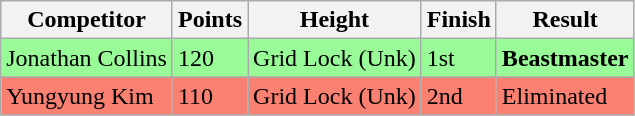<table class="wikitable sortable">
<tr>
<th>Competitor</th>
<th>Points</th>
<th>Height</th>
<th>Finish</th>
<th>Result</th>
</tr>
<tr style="background-color:#98fb98">
<td> Jonathan Collins</td>
<td>120</td>
<td>Grid Lock (Unk)</td>
<td>1st</td>
<td><strong>Beastmaster</strong></td>
</tr>
<tr style="background-color:#fa8072">
<td> Yungyung Kim</td>
<td>110</td>
<td>Grid Lock (Unk)</td>
<td>2nd</td>
<td>Eliminated</td>
</tr>
</table>
